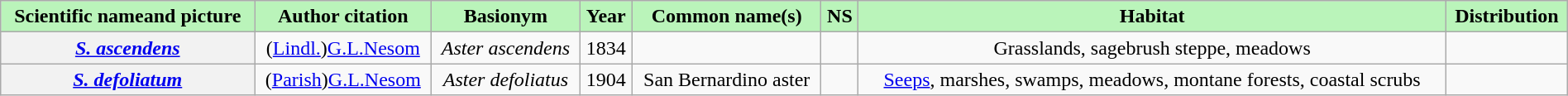<table class="wikitable sortable mw-collapsible" style="width:100%;text-align:center;">
<tr>
<th scope="col" style="background-color:#baf4ba;">Scientific nameand picture</th>
<th scope="col" style="background-color:#baf4ba;">Author citation</th>
<th scope="col" style="background-color:#baf4ba;">Basionym</th>
<th scope="col" style="background-color:#baf4ba;">Year</th>
<th scope="col" style="background-color:#baf4ba;">Common name(s)</th>
<th scope="col" style="background-color:#baf4ba;">NS</th>
<th scope="col" class="unsortable" style="background-color:#baf4ba;">Habitat</th>
<th scope="col" class="unsortable" style="background-color:#baf4ba;">Distribution</th>
</tr>
<tr>
<th scope="row"><em><a href='#'>S. ascendens</a></em></th>
<td>(<a href='#'>Lindl.</a>)<a href='#'>G.L.Nesom</a></td>
<td><em>Aster ascendens</em></td>
<td>1834</td>
<td></td>
<td></td>
<td>Grasslands, sagebrush steppe, meadows</td>
<td></td>
</tr>
<tr>
<th scope="row"><em><a href='#'>S. defoliatum</a></em></th>
<td>(<a href='#'>Parish</a>)<a href='#'>G.L.Nesom</a></td>
<td><em>Aster defoliatus</em></td>
<td>1904</td>
<td>San Bernardino aster</td>
<td></td>
<td><a href='#'>Seeps</a>, marshes, swamps, meadows, montane forests, coastal scrubs</td>
<td></td>
</tr>
</table>
